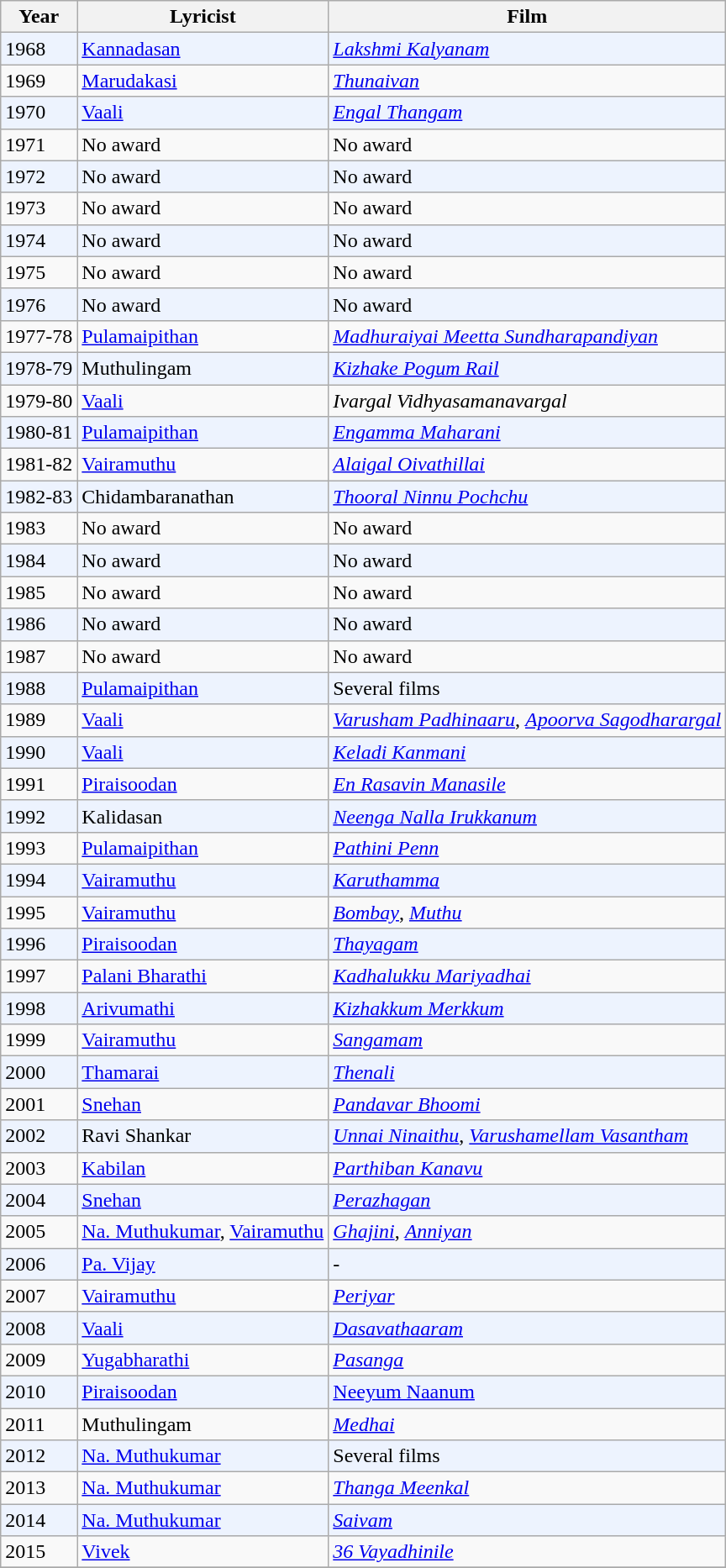<table class="wikitable sortable">
<tr>
<th>Year</th>
<th>Lyricist</th>
<th>Film</th>
</tr>
<tr bgcolor=#edf3fe>
<td>1968</td>
<td><a href='#'>Kannadasan</a></td>
<td><em><a href='#'>Lakshmi Kalyanam</a></em></td>
</tr>
<tr>
<td>1969</td>
<td><a href='#'>Marudakasi</a></td>
<td><em><a href='#'>Thunaivan</a></em></td>
</tr>
<tr bgcolor=#edf3fe>
<td>1970</td>
<td><a href='#'>Vaali</a></td>
<td><em><a href='#'>Engal Thangam</a></em></td>
</tr>
<tr>
<td>1971</td>
<td>No award</td>
<td>No award</td>
</tr>
<tr bgcolor=#edf3fe>
<td>1972</td>
<td>No award</td>
<td>No award</td>
</tr>
<tr>
<td>1973</td>
<td>No award</td>
<td>No award</td>
</tr>
<tr bgcolor=#edf3fe>
<td>1974</td>
<td>No award</td>
<td>No award</td>
</tr>
<tr>
<td>1975</td>
<td>No award</td>
<td>No award</td>
</tr>
<tr bgcolor=#edf3fe>
<td>1976</td>
<td>No award</td>
<td>No award</td>
</tr>
<tr>
<td>1977-78</td>
<td><a href='#'>Pulamaipithan</a></td>
<td><em><a href='#'>Madhuraiyai Meetta Sundharapandiyan</a></em></td>
</tr>
<tr bgcolor=#edf3fe>
<td>1978-79</td>
<td>Muthulingam</td>
<td><em><a href='#'>Kizhake Pogum Rail</a></em></td>
</tr>
<tr>
<td>1979-80</td>
<td><a href='#'>Vaali</a></td>
<td><em>Ivargal Vidhyasamanavargal</em></td>
</tr>
<tr bgcolor=#edf3fe>
<td>1980-81</td>
<td><a href='#'>Pulamaipithan</a></td>
<td><em><a href='#'>Engamma Maharani</a></em> </td>
</tr>
<tr>
<td>1981-82</td>
<td><a href='#'>Vairamuthu</a></td>
<td><em><a href='#'>Alaigal Oivathillai</a></em></td>
</tr>
<tr bgcolor=#edf3fe>
<td>1982-83</td>
<td>Chidambaranathan</td>
<td><em><a href='#'>Thooral Ninnu Pochchu</a></em></td>
</tr>
<tr>
<td>1983</td>
<td>No award</td>
<td>No award</td>
</tr>
<tr bgcolor=#edf3fe>
<td>1984</td>
<td>No award</td>
<td>No award</td>
</tr>
<tr>
<td>1985</td>
<td>No award</td>
<td>No award</td>
</tr>
<tr bgcolor=#edf3fe>
<td>1986</td>
<td>No award</td>
<td>No award</td>
</tr>
<tr>
<td>1987</td>
<td>No award</td>
<td>No award</td>
</tr>
<tr bgcolor=#edf3fe>
<td>1988</td>
<td><a href='#'>Pulamaipithan</a></td>
<td>Several films</td>
</tr>
<tr>
<td>1989</td>
<td><a href='#'>Vaali</a></td>
<td><em><a href='#'>Varusham Padhinaaru</a></em>, <em><a href='#'>Apoorva Sagodharargal</a></em></td>
</tr>
<tr bgcolor=#edf3fe>
<td>1990</td>
<td><a href='#'>Vaali</a></td>
<td><em><a href='#'>Keladi Kanmani</a></em></td>
</tr>
<tr>
<td>1991</td>
<td><a href='#'>Piraisoodan</a></td>
<td><em><a href='#'>En Rasavin Manasile</a></em></td>
</tr>
<tr bgcolor=#edf3fe>
<td>1992</td>
<td>Kalidasan</td>
<td><em><a href='#'>Neenga Nalla Irukkanum</a></em></td>
</tr>
<tr>
<td>1993</td>
<td><a href='#'>Pulamaipithan</a></td>
<td><em><a href='#'>Pathini Penn</a></em></td>
</tr>
<tr bgcolor=#edf3fe>
<td>1994</td>
<td><a href='#'>Vairamuthu</a></td>
<td><em><a href='#'>Karuthamma</a></em></td>
</tr>
<tr>
<td>1995</td>
<td><a href='#'>Vairamuthu</a></td>
<td><em><a href='#'>Bombay</a></em>, <em><a href='#'>Muthu</a></em></td>
</tr>
<tr bgcolor=#edf3fe>
<td>1996</td>
<td><a href='#'>Piraisoodan</a></td>
<td><em><a href='#'>Thayagam</a></em></td>
</tr>
<tr>
<td>1997</td>
<td><a href='#'>Palani Bharathi</a></td>
<td><em><a href='#'>Kadhalukku Mariyadhai</a></em></td>
</tr>
<tr bgcolor=#edf3fe>
<td>1998</td>
<td><a href='#'>Arivumathi</a></td>
<td><em><a href='#'>Kizhakkum Merkkum</a></em></td>
</tr>
<tr>
<td>1999</td>
<td><a href='#'>Vairamuthu</a></td>
<td><em><a href='#'>Sangamam</a></em></td>
</tr>
<tr bgcolor=#edf3fe>
<td>2000</td>
<td><a href='#'>Thamarai</a></td>
<td><em><a href='#'>Thenali</a></em></td>
</tr>
<tr>
<td>2001</td>
<td><a href='#'>Snehan</a></td>
<td><em><a href='#'>Pandavar Bhoomi</a></em></td>
</tr>
<tr bgcolor=#edf3fe>
<td>2002</td>
<td>Ravi Shankar</td>
<td><em><a href='#'>Unnai Ninaithu</a></em>, <em><a href='#'>Varushamellam Vasantham</a></em></td>
</tr>
<tr>
<td>2003</td>
<td><a href='#'>Kabilan</a></td>
<td><em><a href='#'>Parthiban Kanavu</a></em></td>
</tr>
<tr bgcolor=#edf3fe>
<td>2004</td>
<td><a href='#'>Snehan</a></td>
<td><em><a href='#'>Perazhagan</a></em></td>
</tr>
<tr>
<td>2005</td>
<td><a href='#'>Na. Muthukumar</a>, <a href='#'>Vairamuthu</a></td>
<td><em><a href='#'>Ghajini</a></em>, <em><a href='#'>Anniyan</a></em></td>
</tr>
<tr bgcolor=#edf3fe>
<td>2006</td>
<td><a href='#'>Pa. Vijay</a></td>
<td>-</td>
</tr>
<tr>
<td>2007</td>
<td><a href='#'>Vairamuthu</a></td>
<td><em><a href='#'>Periyar</a></em></td>
</tr>
<tr bgcolor=#edf3fe>
<td>2008</td>
<td><a href='#'>Vaali</a></td>
<td><em><a href='#'>Dasavathaaram</a></em></td>
</tr>
<tr>
<td>2009</td>
<td><a href='#'>Yugabharathi</a></td>
<td><em><a href='#'>Pasanga</a></em></td>
</tr>
<tr bgcolor=#edf3fe>
<td>2010</td>
<td><a href='#'>Piraisoodan</a></td>
<td><a href='#'>Neeyum Naanum</a></td>
</tr>
<tr>
<td>2011</td>
<td>Muthulingam</td>
<td><em><a href='#'>Medhai</a></em></td>
</tr>
<tr bgcolor=#edf3fe>
<td>2012</td>
<td><a href='#'>Na. Muthukumar</a></td>
<td>Several films</td>
</tr>
<tr>
<td>2013</td>
<td><a href='#'>Na. Muthukumar</a></td>
<td><em><a href='#'>Thanga Meenkal</a></em></td>
</tr>
<tr bgcolor=#edf3fe>
<td>2014</td>
<td><a href='#'>Na. Muthukumar</a></td>
<td><em><a href='#'>Saivam</a></em></td>
</tr>
<tr>
<td>2015</td>
<td><a href='#'>Vivek</a></td>
<td><em><a href='#'>36 Vayadhinile</a></em></td>
</tr>
<tr>
</tr>
</table>
